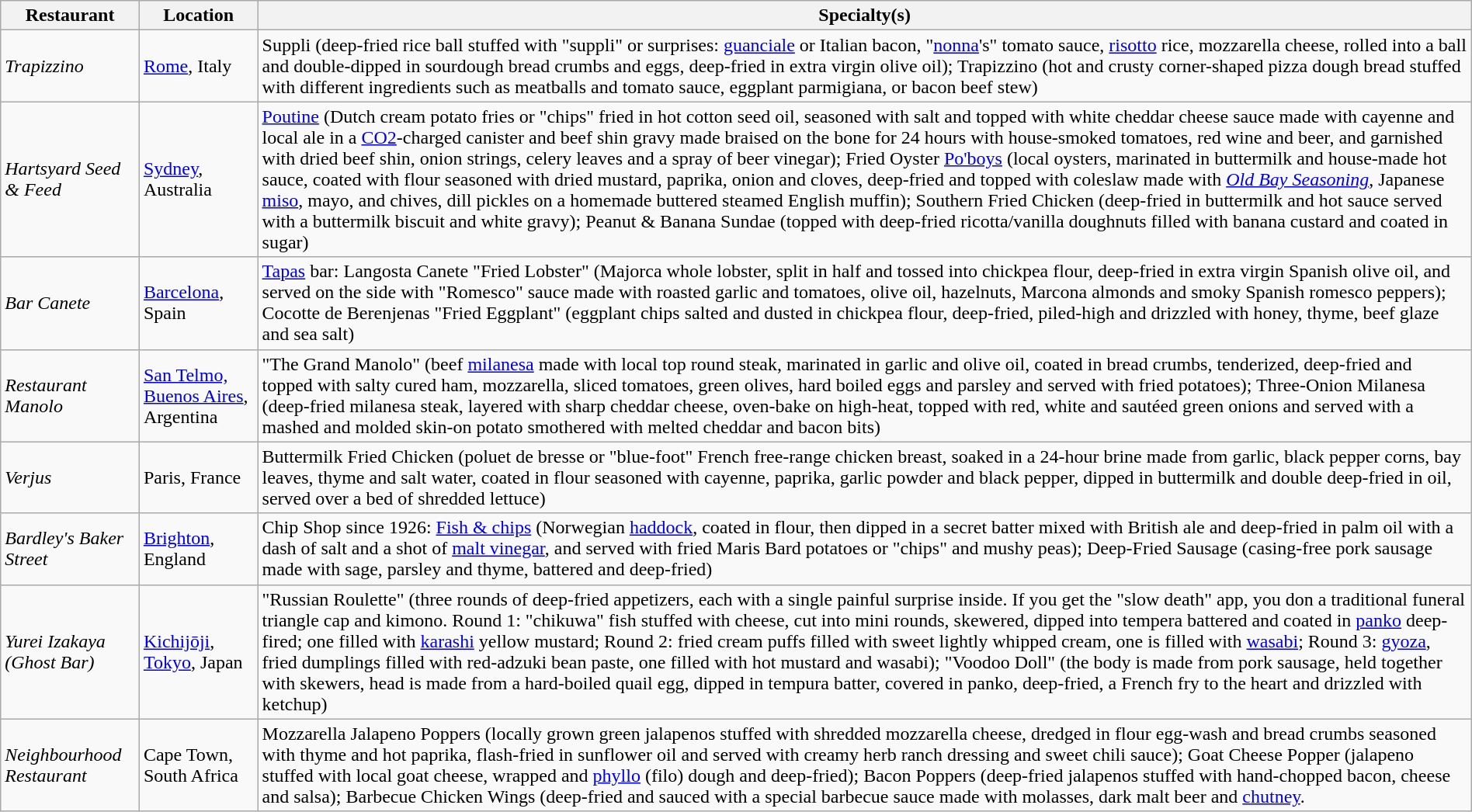<table class="wikitable" style="width:100%;">
<tr>
<th>Restaurant</th>
<th>Location</th>
<th>Specialty(s)</th>
</tr>
<tr>
<td><em>Trapizzino</em></td>
<td><a href='#'>Rome</a>, Italy</td>
<td>Suppli (deep-fried rice ball stuffed with "suppli" or surprises: <a href='#'>guanciale</a> or Italian bacon, "<a href='#'>nonna</a>'s" tomato sauce, <a href='#'>risotto</a> rice, mozzarella cheese, rolled into a ball and double-dipped in sourdough bread crumbs and eggs, deep-fried in extra virgin olive oil); Trapizzino (hot and crusty corner-shaped pizza dough bread stuffed with different ingredients such as meatballs and tomato sauce, eggplant parmigiana, or bacon beef stew)</td>
</tr>
<tr>
<td><em>Hartsyard Seed & Feed</em></td>
<td><a href='#'>Sydney</a>, Australia</td>
<td><a href='#'>Poutine</a> (Dutch cream potato fries or "chips" fried in hot cotton seed oil, seasoned with salt and topped with white cheddar cheese sauce made with cayenne and local ale in a <a href='#'>CO2</a>-charged canister and beef shin gravy made braised on the bone for 24 hours with house-smoked tomatoes, red wine and beer, and garnished with dried beef shin, onion strings, celery leaves and a spray of beer vinegar); Fried Oyster <a href='#'>Po'boys</a> (local oysters, marinated in buttermilk and house-made hot sauce, coated with flour seasoned with dried mustard, paprika, onion and cloves, deep-fried and topped with coleslaw made with <em><a href='#'>Old Bay Seasoning</a></em>, Japanese <a href='#'>miso</a>, mayo, and chives, dill pickles on a homemade buttered steamed English muffin); Southern Fried Chicken (deep-fried in buttermilk and hot sauce served with a buttermilk biscuit and white gravy); Peanut & Banana Sundae (topped with deep-fried ricotta/vanilla doughnuts filled with banana custard and coated in sugar)</td>
</tr>
<tr>
<td><em>Bar Canete</em></td>
<td><a href='#'>Barcelona</a>, Spain</td>
<td><a href='#'>Tapas</a> bar:  Langosta Canete "Fried Lobster" (Majorca whole lobster, split in half and tossed into chickpea flour, deep-fried in extra virgin Spanish olive oil, and served on the side with "Romesco" sauce made with roasted garlic and tomatoes, olive oil, hazelnuts, Marcona almonds and smoky Spanish romesco peppers); Cocotte de Berenjenas "Fried Eggplant" (eggplant chips salted and dusted in chickpea flour, deep-fried, piled-high and drizzled with honey, thyme, beef glaze and sea salt)</td>
</tr>
<tr>
<td><em>Restaurant Manolo</em></td>
<td><a href='#'>San Telmo, Buenos Aires</a>, Argentina</td>
<td>"The Grand Manolo" (beef <a href='#'>milanesa</a> made with local top round steak, marinated in garlic and olive oil, coated in bread crumbs, tenderized, deep-fried and topped with salty cured ham, mozzarella, sliced tomatoes, green olives, hard boiled eggs and parsley and served with fried potatoes); Three-Onion Milanesa (deep-fried milanesa steak, layered with sharp cheddar cheese, oven-bake on high-heat, topped with red, white and sautéed green onions and served with a mashed and molded skin-on potato smothered with melted cheddar and bacon bits)</td>
</tr>
<tr>
<td><em>Verjus</em></td>
<td>Paris, France</td>
<td>Buttermilk Fried Chicken (poluet de bresse or "blue-foot" French free-range chicken breast, soaked in a 24-hour brine made from garlic, black pepper corns, bay leaves, thyme and salt water, coated in flour seasoned with cayenne, paprika, garlic powder and black pepper, dipped in buttermilk and double deep-fried in oil, served over a bed of shredded lettuce)</td>
</tr>
<tr>
<td><em>Bardley's Baker Street</em></td>
<td><a href='#'>Brighton</a>, England</td>
<td>Chip Shop since 1926: <a href='#'>Fish & chips</a> (Norwegian <a href='#'>haddock</a>, coated in flour, then dipped in a secret batter mixed with British ale and deep-fried in palm oil with a dash of salt and a shot of <a href='#'>malt vinegar</a>, and served with fried Maris Bard potatoes or "chips" and mushy peas); Deep-Fried Sausage (casing-free pork sausage made with sage, parsley and thyme, battered and deep-fried)</td>
</tr>
<tr>
<td><em>Yurei Izakaya (Ghost Bar)</em></td>
<td><a href='#'>Kichijōji</a>, <a href='#'>Tokyo</a>, Japan</td>
<td>"Russian Roulette" (three rounds of deep-fried appetizers, each with a single painful surprise inside. If you get the "slow death" app, you don a traditional funeral triangle cap and kimono. Round 1: "chikuwa" fish stuffed with cheese, cut into mini rounds, skewered, dipped into tempera battered and coated in <a href='#'>panko</a> deep-fired; one filled with <a href='#'>karashi</a> yellow mustard; Round 2: fried cream puffs filled with sweet lightly whipped cream, one is filled with <a href='#'>wasabi</a>; Round 3: <a href='#'>gyoza</a>, fried dumplings filled with red-adzuki bean paste, one filled with hot mustard and wasabi); "Voodoo Doll" (the body is made from pork sausage, held together with skewers, head is made from a hard-boiled quail egg, dipped in tempura batter, covered in panko, deep-fried, a French fry to the heart and drizzled with ketchup)</td>
</tr>
<tr>
<td><em>Neighbourhood Restaurant</em></td>
<td>Cape Town, South Africa</td>
<td>Mozzarella Jalapeno Poppers (locally grown green jalapenos stuffed with shredded mozzarella cheese, dredged in flour egg-wash and bread crumbs seasoned with thyme and hot paprika, flash-fried in sunflower oil and served with creamy herb ranch dressing and sweet chili sauce); Goat Cheese Popper (jalapeno stuffed with local goat cheese, wrapped and <a href='#'>phyllo</a> (filo) dough and deep-fried); Bacon Poppers (deep-fried jalapenos stuffed with hand-chopped bacon, cheese and salsa); Barbecue Chicken Wings (deep-fried and sauced with a special barbecue sauce made with molasses, dark malt beer and <a href='#'>chutney</a>.</td>
</tr>
</table>
